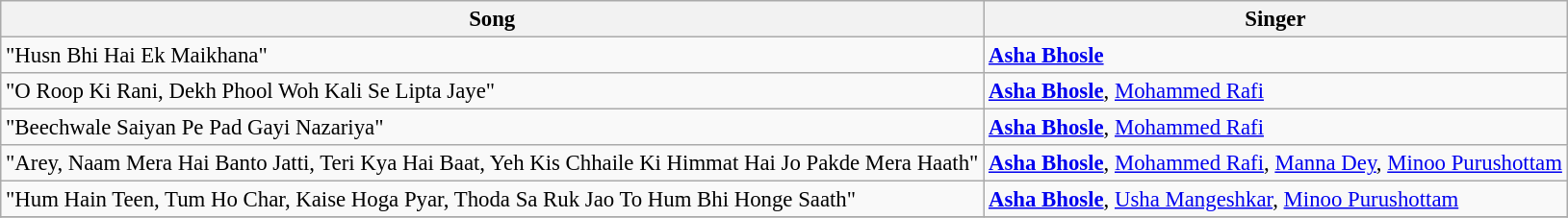<table class="wikitable" style="font-size:95%;">
<tr>
<th>Song</th>
<th>Singer</th>
</tr>
<tr>
<td>"Husn Bhi Hai Ek Maikhana"</td>
<td><strong><a href='#'>Asha Bhosle</a></strong></td>
</tr>
<tr>
<td>"O Roop Ki Rani, Dekh Phool Woh Kali Se Lipta Jaye"</td>
<td><strong><a href='#'>Asha Bhosle</a></strong>, <a href='#'>Mohammed Rafi</a></td>
</tr>
<tr>
<td>"Beechwale Saiyan Pe Pad Gayi Nazariya"</td>
<td><strong><a href='#'>Asha Bhosle</a></strong>, <a href='#'>Mohammed Rafi</a></td>
</tr>
<tr>
<td>"Arey, Naam Mera Hai Banto Jatti, Teri Kya Hai Baat, Yeh Kis Chhaile Ki Himmat Hai Jo Pakde Mera Haath"</td>
<td><strong><a href='#'>Asha Bhosle</a></strong>, <a href='#'>Mohammed Rafi</a>, <a href='#'>Manna Dey</a>, <a href='#'>Minoo Purushottam</a></td>
</tr>
<tr>
<td>"Hum Hain Teen, Tum Ho Char, Kaise Hoga Pyar, Thoda Sa Ruk Jao To Hum Bhi Honge Saath"</td>
<td><strong><a href='#'>Asha Bhosle</a></strong>, <a href='#'>Usha Mangeshkar</a>, <a href='#'>Minoo Purushottam</a></td>
</tr>
<tr>
</tr>
</table>
